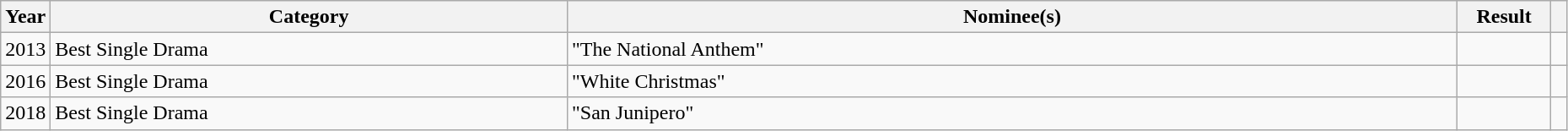<table class="wikitable sortable" style="width:98%; summary:Black Mirror won one of three awards.">
<tr>
<th scope="col" style="width:3%;">Year</th>
<th scope="col" style="width:33%;">Category</th>
<th>Nominee(s)</th>
<th scope="col" style="width:6%;">Result</th>
<th scope="col" class="unsortable" style="width:1%;"></th>
</tr>
<tr>
<td style="text-align: center;">2013</td>
<td>Best Single Drama</td>
<td>"The National Anthem"</td>
<td></td>
<td align="center"></td>
</tr>
<tr>
<td style="text-align: center;">2016</td>
<td>Best Single Drama</td>
<td>"White Christmas"</td>
<td></td>
<td align="center"></td>
</tr>
<tr>
<td style="text-align: center;">2018</td>
<td>Best Single Drama</td>
<td>"San Junipero"</td>
<td></td>
<td align="center"></td>
</tr>
</table>
